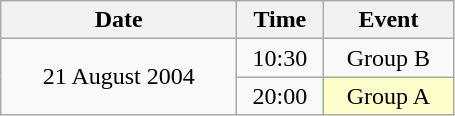<table class = "wikitable" style="text-align:center;">
<tr>
<th width=150>Date</th>
<th width=50>Time</th>
<th width=80>Event</th>
</tr>
<tr>
<td rowspan=2>21 August 2004</td>
<td>10:30</td>
<td>Group B</td>
</tr>
<tr>
<td>20:00</td>
<td bgcolor=ffffcc>Group A</td>
</tr>
</table>
